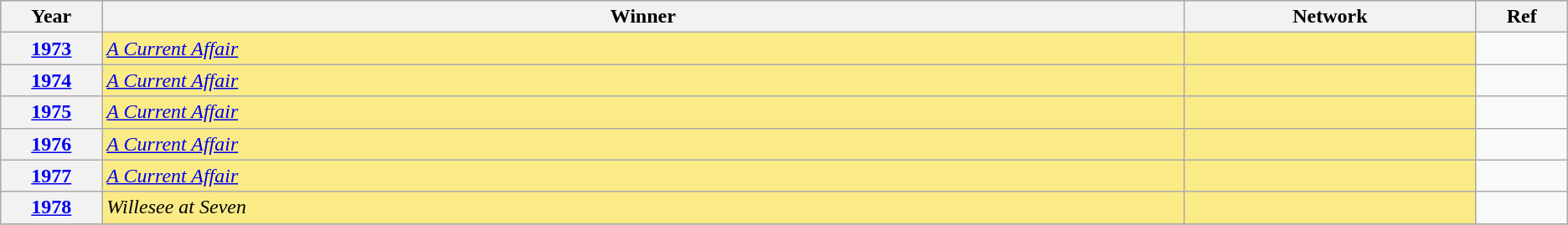<table class="wikitable sortable">
<tr style="background:#bebebe;">
<th scope="col" style="width:1%;">Year</th>
<th scope="col" style="width:16%;">Winner</th>
<th scope="col" style="width:4%;">Network</th>
<th scope="col" style="width:1%;" class="unsortable">Ref</th>
</tr>
<tr>
<th scope="row" style="text-align:center"><a href='#'>1973</a></th>
<td style="background:#FAEB86"><em><a href='#'>A Current Affair</a></em></td>
<td style="background:#FAEB86"></td>
<td></td>
</tr>
<tr>
<th scope="row" style="text-align:center"><a href='#'>1974</a></th>
<td style="background:#FAEB86"><em><a href='#'>A Current Affair</a></em></td>
<td style="background:#FAEB86"></td>
<td></td>
</tr>
<tr>
<th scope="row" style="text-align:center"><a href='#'>1975</a></th>
<td style="background:#FAEB86"><em><a href='#'>A Current Affair</a></em></td>
<td style="background:#FAEB86"></td>
<td></td>
</tr>
<tr>
<th scope="row" style="text-align:center"><a href='#'>1976</a></th>
<td style="background:#FAEB86"><em><a href='#'>A Current Affair</a></em></td>
<td style="background:#FAEB86"></td>
<td></td>
</tr>
<tr>
<th scope="row" style="text-align:center"><a href='#'>1977</a></th>
<td style="background:#FAEB86"><em><a href='#'>A Current Affair</a></em></td>
<td style="background:#FAEB86"></td>
<td></td>
</tr>
<tr>
<th scope="row" style="text-align:center"><a href='#'>1978</a></th>
<td style="background:#FAEB86"><em>Willesee at Seven</em></td>
<td style="background:#FAEB86"></td>
<td></td>
</tr>
<tr>
</tr>
</table>
